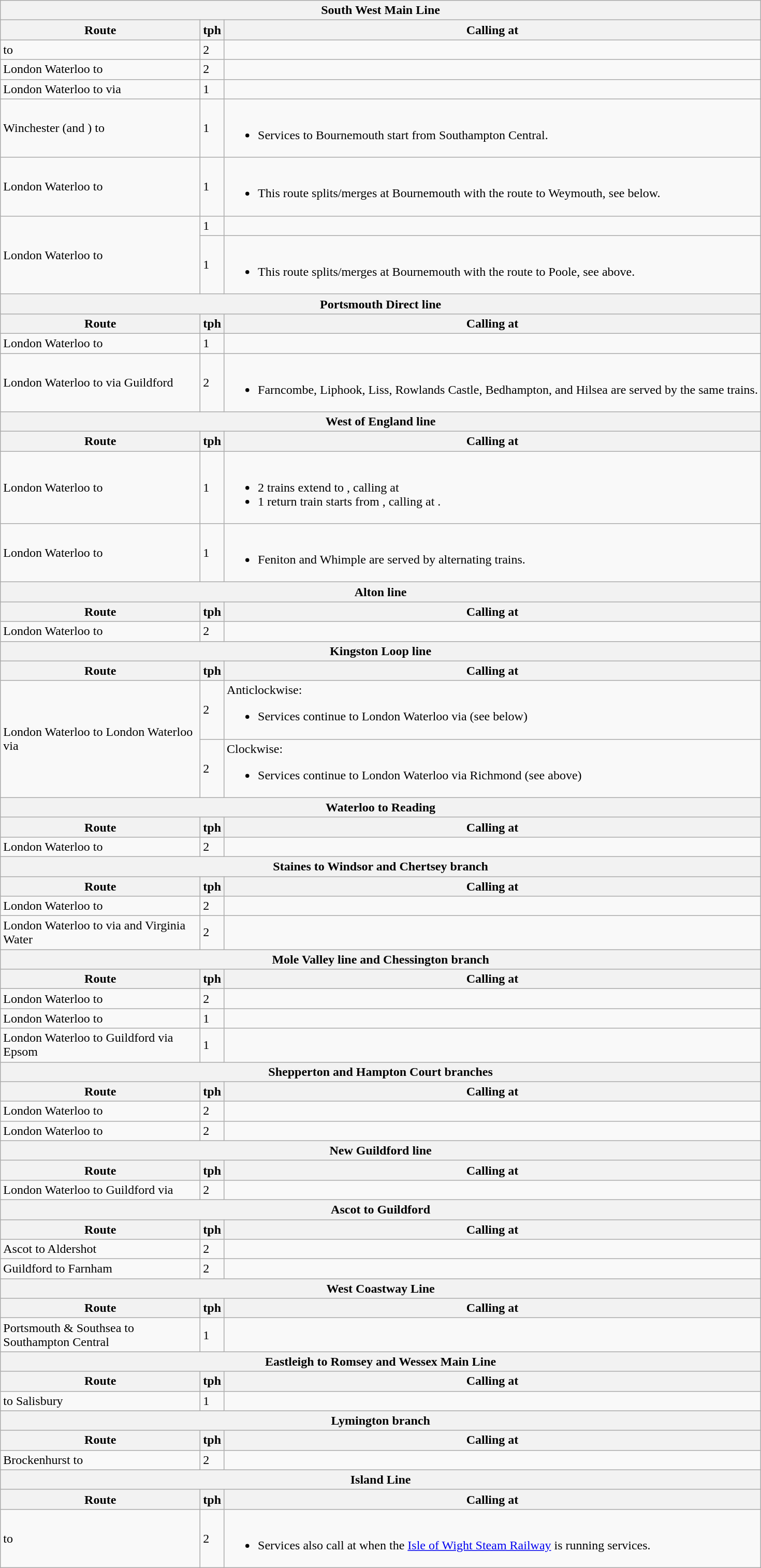<table class="wikitable">
<tr>
<th colspan="3">South West Main Line</th>
</tr>
<tr>
<th style="width:250px;">Route</th>
<th>tph</th>
<th>Calling at</th>
</tr>
<tr>
<td> to </td>
<td>2</td>
<td></td>
</tr>
<tr>
<td>London Waterloo to </td>
<td>2</td>
<td></td>
</tr>
<tr>
<td>London Waterloo to  via </td>
<td>1</td>
<td></td>
</tr>
<tr>
<td>Winchester (and ) to </td>
<td>1</td>
<td><br><ul><li>Services to Bournemouth start from Southampton Central.</li></ul></td>
</tr>
<tr>
<td>London Waterloo to </td>
<td>1</td>
<td><br><ul><li>This route splits/merges at Bournemouth with the route to Weymouth, see below.</li></ul></td>
</tr>
<tr>
<td rowspan="2">London Waterloo to </td>
<td>1</td>
<td></td>
</tr>
<tr>
<td>1</td>
<td><br><ul><li>This route splits/merges at Bournemouth with the route to Poole, see above.</li></ul></td>
</tr>
<tr>
<th colspan="3">Portsmouth Direct line</th>
</tr>
<tr>
<th style="width:250px;">Route</th>
<th>tph</th>
<th>Calling at</th>
</tr>
<tr>
<td>London Waterloo to </td>
<td>1</td>
<td></td>
</tr>
<tr>
<td>London Waterloo to  via Guildford</td>
<td>2</td>
<td><br><ul><li>Farncombe, Liphook, Liss, Rowlands Castle, Bedhampton, and Hilsea are served by the same trains.</li></ul></td>
</tr>
<tr>
<th colspan="3">West of England line</th>
</tr>
<tr>
<th style="width:250px;">Route</th>
<th>tph</th>
<th>Calling at</th>
</tr>
<tr>
<td>London Waterloo to </td>
<td>1</td>
<td><br><ul><li>2 trains extend to , calling at </li><li>1 return train starts from , calling at .</li></ul></td>
</tr>
<tr>
<td>London Waterloo to </td>
<td>1</td>
<td><br><ul><li>Feniton and Whimple are served by alternating trains.</li></ul></td>
</tr>
<tr>
<th colspan="3">Alton line</th>
</tr>
<tr>
<th style="width:250px;">Route</th>
<th>tph</th>
<th>Calling at</th>
</tr>
<tr>
<td>London Waterloo to </td>
<td>2</td>
<td></td>
</tr>
<tr>
<th colspan="3">Kingston Loop line</th>
</tr>
<tr>
<th style="width:250px;">Route</th>
<th>tph</th>
<th>Calling at</th>
</tr>
<tr>
<td rowspan="2">London Waterloo to London Waterloo via </td>
<td>2</td>
<td>Anticlockwise: <br><ul><li>Services continue to London Waterloo via  (see below)</li></ul></td>
</tr>
<tr>
<td>2</td>
<td>Clockwise: <br><ul><li>Services continue to London Waterloo via Richmond (see above)</li></ul></td>
</tr>
<tr>
<th colspan="3">Waterloo to Reading</th>
</tr>
<tr>
<th style="width:250px;">Route</th>
<th>tph</th>
<th>Calling at</th>
</tr>
<tr>
<td>London Waterloo to </td>
<td>2</td>
<td></td>
</tr>
<tr>
<th colspan="3">Staines to Windsor and Chertsey branch</th>
</tr>
<tr>
<th style="width:250px;">Route</th>
<th>tph</th>
<th>Calling at</th>
</tr>
<tr>
<td>London Waterloo to </td>
<td>2</td>
<td></td>
</tr>
<tr>
<td>London Waterloo to  via  and Virginia Water</td>
<td>2</td>
<td></td>
</tr>
<tr>
<th colspan="3">Mole Valley line and Chessington branch</th>
</tr>
<tr>
<th style="width:250px;">Route</th>
<th>tph</th>
<th>Calling at</th>
</tr>
<tr>
<td>London Waterloo to </td>
<td>2</td>
<td></td>
</tr>
<tr>
<td>London Waterloo to </td>
<td>1</td>
<td></td>
</tr>
<tr>
<td>London Waterloo to Guildford via Epsom</td>
<td>1</td>
<td></td>
</tr>
<tr>
<th colspan="3">Shepperton and Hampton Court branches</th>
</tr>
<tr>
<th style="width:250px;">Route</th>
<th>tph</th>
<th>Calling at</th>
</tr>
<tr>
<td>London Waterloo to </td>
<td>2</td>
<td></td>
</tr>
<tr>
<td>London Waterloo to </td>
<td>2</td>
<td></td>
</tr>
<tr>
<th colspan="3">New Guildford line</th>
</tr>
<tr>
<th style="width:250px;">Route</th>
<th>tph</th>
<th>Calling at</th>
</tr>
<tr>
<td>London Waterloo to Guildford via </td>
<td>2</td>
<td></td>
</tr>
<tr>
<th colspan="3">Ascot to Guildford</th>
</tr>
<tr>
<th style="width:250px;">Route</th>
<th>tph</th>
<th>Calling at</th>
</tr>
<tr>
<td>Ascot to Aldershot</td>
<td>2</td>
<td></td>
</tr>
<tr>
<td>Guildford to Farnham</td>
<td>2</td>
<td></td>
</tr>
<tr>
<th colspan="3">West Coastway Line</th>
</tr>
<tr>
<th style="width:250px;">Route</th>
<th>tph</th>
<th>Calling at</th>
</tr>
<tr>
<td>Portsmouth & Southsea to Southampton Central</td>
<td>1</td>
<td></td>
</tr>
<tr>
<th colspan="3">Eastleigh to Romsey and Wessex Main Line</th>
</tr>
<tr>
<th style="width:250px;">Route</th>
<th>tph</th>
<th>Calling at</th>
</tr>
<tr>
<td> to Salisbury</td>
<td>1</td>
<td></td>
</tr>
<tr>
<th colspan="3">Lymington branch</th>
</tr>
<tr>
<th>Route</th>
<th>tph</th>
<th>Calling at</th>
</tr>
<tr>
<td>Brockenhurst to </td>
<td>2</td>
<td></td>
</tr>
<tr>
<th colspan="3">Island Line</th>
</tr>
<tr>
<th>Route</th>
<th>tph</th>
<th>Calling at</th>
</tr>
<tr>
<td> to </td>
<td>2</td>
<td><br><ul><li>Services also call at  when the <a href='#'>Isle of Wight Steam Railway</a> is running services.</li></ul></td>
</tr>
</table>
